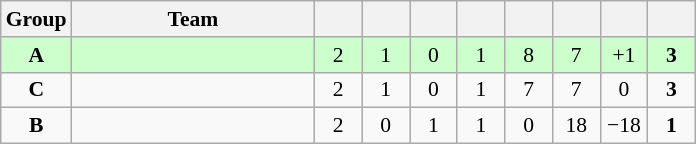<table class="wikitable" style="text-align: center; font-size: 90%;">
<tr>
<th width=40>Group</th>
<th width=155>Team</th>
<th width=25></th>
<th width=25></th>
<th width=25></th>
<th width=25></th>
<th width=25></th>
<th width=25></th>
<th width=25></th>
<th width=25></th>
</tr>
<tr style="background:#ccffcc">
<td><strong>A</strong></td>
<td style="text-align:left;"></td>
<td>2</td>
<td>1</td>
<td>0</td>
<td>1</td>
<td>8</td>
<td>7</td>
<td>+1</td>
<td><strong>3</strong></td>
</tr>
<tr>
<td><strong>C</strong></td>
<td style="text-align:left;"></td>
<td>2</td>
<td>1</td>
<td>0</td>
<td>1</td>
<td>7</td>
<td>7</td>
<td>0</td>
<td><strong>3</strong></td>
</tr>
<tr>
<td><strong>B</strong></td>
<td style="text-align:left;"></td>
<td>2</td>
<td>0</td>
<td>1</td>
<td>1</td>
<td>0</td>
<td>18</td>
<td>−18</td>
<td><strong>1</strong></td>
</tr>
</table>
